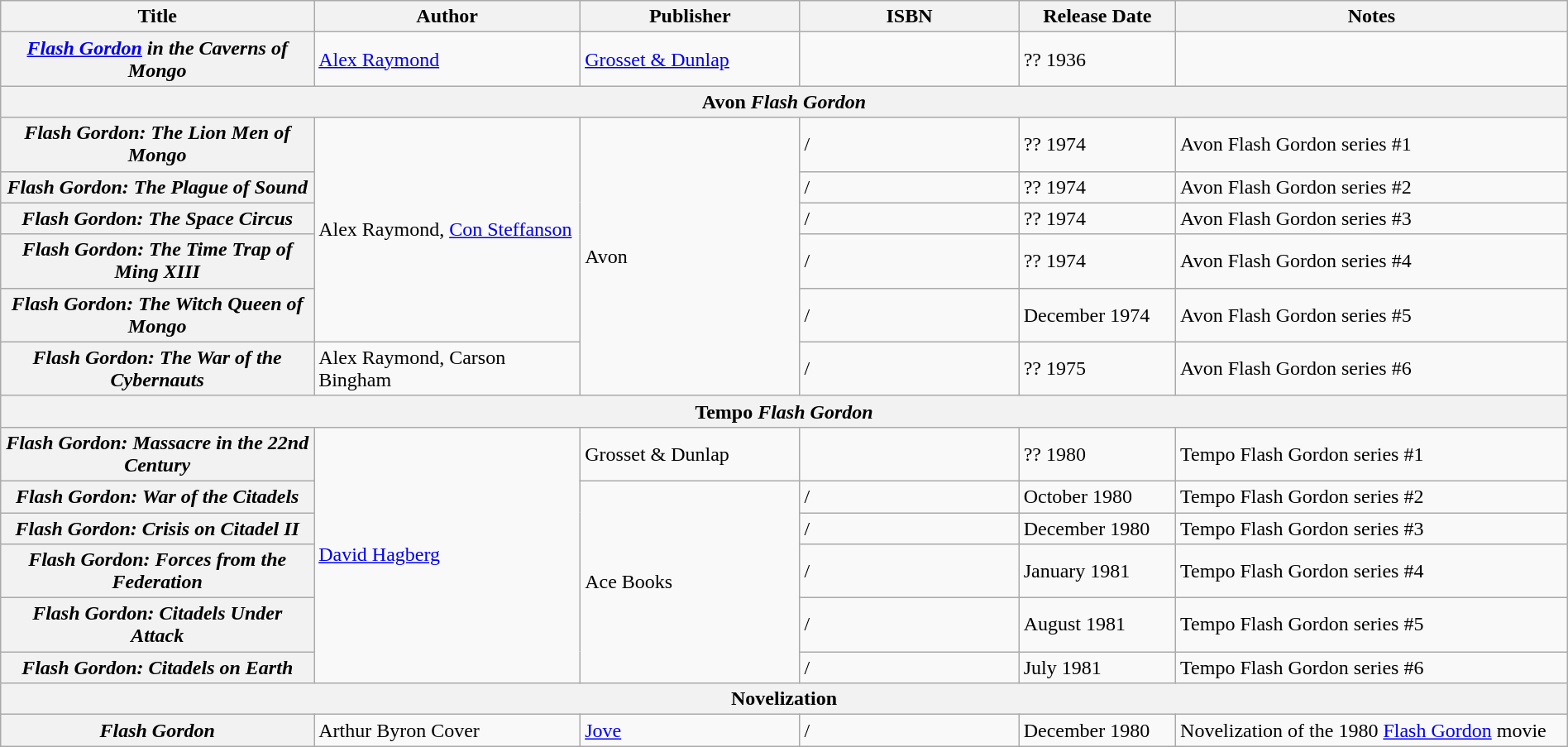<table class="wikitable" width="100%">
<tr>
<th width="20%">Title</th>
<th width="17%">Author</th>
<th width="14%">Publisher</th>
<th width="14%">ISBN</th>
<th width="10%">Release Date</th>
<th width="25%">Notes</th>
</tr>
<tr>
<th><em><a href='#'>Flash Gordon</a> in the Caverns of Mongo</em></th>
<td><a href='#'>Alex Raymond</a></td>
<td><a href='#'>Grosset & Dunlap</a></td>
<td></td>
<td>?? 1936</td>
<td></td>
</tr>
<tr>
<th colspan="6">Avon <em>Flash Gordon</em></th>
</tr>
<tr>
<th><em>Flash Gordon: The Lion Men of Mongo</em></th>
<td rowspan="5">Alex Raymond, <a href='#'>Con Steffanson</a></td>
<td rowspan="6">Avon</td>
<td> / </td>
<td>?? 1974</td>
<td>Avon Flash Gordon series #1</td>
</tr>
<tr>
<th><em>Flash Gordon: The Plague of Sound</em></th>
<td> / </td>
<td>?? 1974</td>
<td>Avon Flash Gordon series #2</td>
</tr>
<tr>
<th><em>Flash Gordon: The Space Circus</em></th>
<td> / </td>
<td>?? 1974</td>
<td>Avon Flash Gordon series #3</td>
</tr>
<tr>
<th><em>Flash Gordon: The Time Trap of Ming XIII</em></th>
<td> / </td>
<td>?? 1974</td>
<td>Avon Flash Gordon series #4</td>
</tr>
<tr>
<th><em>Flash Gordon: The Witch Queen of Mongo</em></th>
<td> / </td>
<td>December 1974</td>
<td>Avon Flash Gordon series #5</td>
</tr>
<tr>
<th><em>Flash Gordon: The War of the Cybernauts</em></th>
<td>Alex Raymond, Carson Bingham</td>
<td> / </td>
<td>?? 1975</td>
<td>Avon Flash Gordon series #6</td>
</tr>
<tr>
<th colspan="6">Tempo <em>Flash Gordon</em></th>
</tr>
<tr>
<th><em>Flash Gordon: Massacre in the 22nd Century</em></th>
<td rowspan="6"><a href='#'>David Hagberg</a></td>
<td>Grosset & Dunlap</td>
<td></td>
<td>?? 1980</td>
<td>Tempo Flash Gordon series #1</td>
</tr>
<tr>
<th><em>Flash Gordon: War of the Citadels</em></th>
<td rowspan="5">Ace Books</td>
<td> / </td>
<td>October 1980</td>
<td>Tempo Flash Gordon series #2</td>
</tr>
<tr>
<th><em>Flash Gordon: Crisis on Citadel II</em></th>
<td> / </td>
<td>December 1980</td>
<td>Tempo Flash Gordon series #3</td>
</tr>
<tr>
<th><em>Flash Gordon: Forces from the Federation</em></th>
<td> / </td>
<td>January 1981</td>
<td>Tempo Flash Gordon series #4</td>
</tr>
<tr>
<th><em>Flash Gordon: Citadels Under Attack</em></th>
<td> / </td>
<td>August 1981</td>
<td>Tempo Flash Gordon series #5</td>
</tr>
<tr>
<th><em>Flash Gordon: Citadels on Earth</em></th>
<td> / </td>
<td>July 1981</td>
<td>Tempo Flash Gordon series #6</td>
</tr>
<tr>
<th colspan="6">Novelization</th>
</tr>
<tr>
<th><em>Flash Gordon</em></th>
<td>Arthur Byron Cover</td>
<td><a href='#'>Jove</a></td>
<td> / </td>
<td>December 1980</td>
<td>Novelization of the 1980 <a href='#'>Flash Gordon</a> movie</td>
</tr>
</table>
